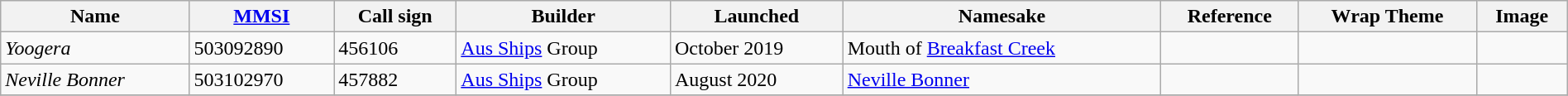<table class="wikitable sortable" style="width: 100%">
<tr>
<th>Name</th>
<th><a href='#'>MMSI</a></th>
<th>Call sign</th>
<th>Builder</th>
<th>Launched</th>
<th>Namesake</th>
<th>Reference</th>
<th>Wrap Theme</th>
<th>Image</th>
</tr>
<tr>
<td><em>Yoogera</em></td>
<td>503092890</td>
<td>456106</td>
<td><a href='#'>Aus Ships</a> Group</td>
<td>October 2019</td>
<td>Mouth of <a href='#'>Breakfast Creek</a></td>
<td></td>
<td></td>
<td></td>
</tr>
<tr>
<td><em>Neville Bonner</em></td>
<td>503102970</td>
<td>457882</td>
<td><a href='#'>Aus Ships</a> Group</td>
<td>August 2020</td>
<td><a href='#'>Neville Bonner</a></td>
<td></td>
<td></td>
<td></td>
</tr>
<tr>
</tr>
</table>
